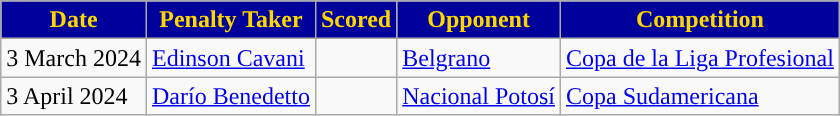<table class="wikitable">
<tr>
<th style="background:#00009B; color:gold;">Date</th>
<th style="background:#00009B; color:gold;">Penalty Taker</th>
<th style="background:#00009B; color:gold;">Scored</th>
<th style="background:#00009B; color:gold;">Opponent</th>
<th style="background:#00009B; color:gold;">Competition</th>
</tr>
<tr>
<td>3 March 2024</td>
<td><a href='#'>Edinson Cavani</a></td>
<td></td>
<td><a href='#'>Belgrano</a></td>
<td><a href='#'>Copa de la Liga Profesional</a></td>
</tr>
<tr>
<td>3 April 2024</td>
<td><a href='#'>Darío Benedetto</a></td>
<td></td>
<td><a href='#'>Nacional Potosí</a></td>
<td><a href='#'>Copa Sudamericana</a></td>
</tr>
</table>
